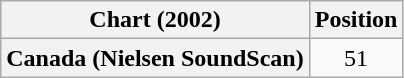<table class="wikitable plainrowheaders">
<tr>
<th>Chart (2002)</th>
<th>Position</th>
</tr>
<tr>
<th scope="row">Canada (Nielsen SoundScan)</th>
<td style="text-align:center;">51</td>
</tr>
</table>
